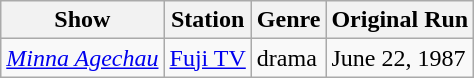<table class="wikitable sortable">
<tr>
<th>Show</th>
<th>Station</th>
<th>Genre</th>
<th>Original Run</th>
</tr>
<tr>
<td><em><a href='#'>Minna Agechau</a></em></td>
<td><a href='#'>Fuji TV</a></td>
<td>drama</td>
<td>June 22, 1987</td>
</tr>
</table>
